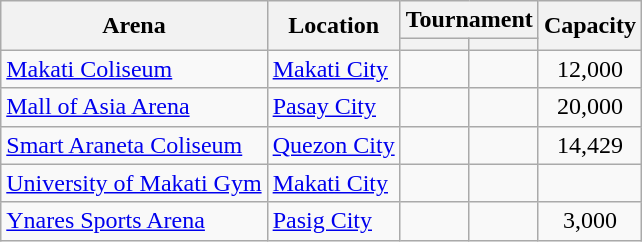<table class="wikitable sortable">
<tr>
<th rowspan="2">Arena</th>
<th rowspan="2">Location</th>
<th colspan="2">Tournament</th>
<th rowspan="2">Capacity</th>
</tr>
<tr>
<th></th>
<th></th>
</tr>
<tr>
<td><a href='#'>Makati Coliseum</a></td>
<td><a href='#'>Makati City</a></td>
<td align="center"></td>
<td></td>
<td align="center">12,000</td>
</tr>
<tr>
<td><a href='#'>Mall of Asia Arena</a></td>
<td><a href='#'>Pasay City</a></td>
<td align="center"></td>
<td></td>
<td align="center">20,000</td>
</tr>
<tr>
<td><a href='#'>Smart Araneta Coliseum</a></td>
<td><a href='#'>Quezon City</a></td>
<td></td>
<td align="center"></td>
<td align="center">14,429</td>
</tr>
<tr>
<td><a href='#'>University of Makati Gym</a></td>
<td><a href='#'>Makati City</a></td>
<td align="center"></td>
<td></td>
<td align="center"></td>
</tr>
<tr>
<td><a href='#'>Ynares Sports Arena</a></td>
<td><a href='#'>Pasig City</a></td>
<td align="center"></td>
<td align="center"></td>
<td align="center">3,000</td>
</tr>
</table>
